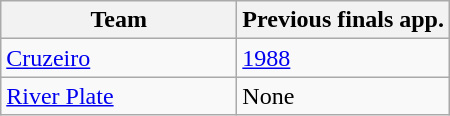<table class="wikitable">
<tr>
<th width=150px>Team</th>
<th>Previous finals app.</th>
</tr>
<tr>
<td> <a href='#'>Cruzeiro</a></td>
<td><a href='#'>1988</a></td>
</tr>
<tr>
<td> <a href='#'>River Plate</a></td>
<td>None</td>
</tr>
</table>
